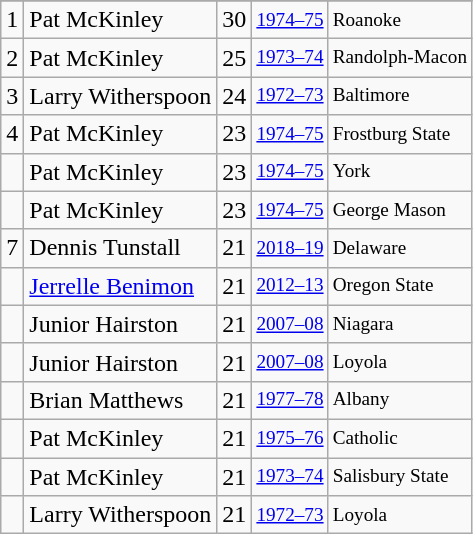<table class="wikitable">
<tr>
</tr>
<tr>
<td>1</td>
<td>Pat McKinley</td>
<td>30</td>
<td style="font-size:80%;"><a href='#'>1974–75</a></td>
<td style="font-size:80%;">Roanoke</td>
</tr>
<tr>
<td>2</td>
<td>Pat McKinley</td>
<td>25</td>
<td style="font-size:80%;"><a href='#'>1973–74</a></td>
<td style="font-size:80%;">Randolph-Macon</td>
</tr>
<tr>
<td>3</td>
<td>Larry Witherspoon</td>
<td>24</td>
<td style="font-size:80%;"><a href='#'>1972–73</a></td>
<td style="font-size:80%;">Baltimore</td>
</tr>
<tr>
<td>4</td>
<td>Pat McKinley</td>
<td>23</td>
<td style="font-size:80%;"><a href='#'>1974–75</a></td>
<td style="font-size:80%;">Frostburg State</td>
</tr>
<tr>
<td></td>
<td>Pat McKinley</td>
<td>23</td>
<td style="font-size:80%;"><a href='#'>1974–75</a></td>
<td style="font-size:80%;">York</td>
</tr>
<tr>
<td></td>
<td>Pat McKinley</td>
<td>23</td>
<td style="font-size:80%;"><a href='#'>1974–75</a></td>
<td style="font-size:80%;">George Mason</td>
</tr>
<tr>
<td>7</td>
<td>Dennis Tunstall</td>
<td>21</td>
<td style="font-size:80%;"><a href='#'>2018–19</a></td>
<td style="font-size:80%;">Delaware</td>
</tr>
<tr>
<td></td>
<td><a href='#'>Jerrelle Benimon</a></td>
<td>21</td>
<td style="font-size:80%;"><a href='#'>2012–13</a></td>
<td style="font-size:80%;">Oregon State</td>
</tr>
<tr>
<td></td>
<td>Junior Hairston</td>
<td>21</td>
<td style="font-size:80%;"><a href='#'>2007–08</a></td>
<td style="font-size:80%;">Niagara</td>
</tr>
<tr>
<td></td>
<td>Junior Hairston</td>
<td>21</td>
<td style="font-size:80%;"><a href='#'>2007–08</a></td>
<td style="font-size:80%;">Loyola</td>
</tr>
<tr>
<td></td>
<td>Brian Matthews</td>
<td>21</td>
<td style="font-size:80%;"><a href='#'>1977–78</a></td>
<td style="font-size:80%;">Albany</td>
</tr>
<tr>
<td></td>
<td>Pat McKinley</td>
<td>21</td>
<td style="font-size:80%;"><a href='#'>1975–76</a></td>
<td style="font-size:80%;">Catholic</td>
</tr>
<tr>
<td></td>
<td>Pat McKinley</td>
<td>21</td>
<td style="font-size:80%;"><a href='#'>1973–74</a></td>
<td style="font-size:80%;">Salisbury State</td>
</tr>
<tr>
<td></td>
<td>Larry Witherspoon</td>
<td>21</td>
<td style="font-size:80%;"><a href='#'>1972–73</a></td>
<td style="font-size:80%;">Loyola</td>
</tr>
</table>
